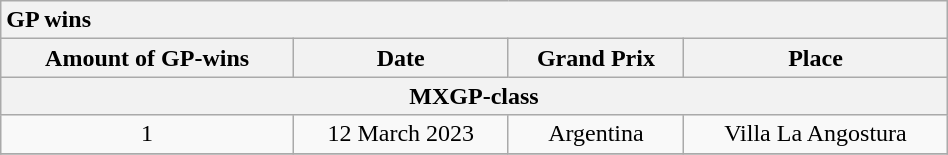<table class="wikitable mw-collapsible mw-collapsed" style=" text-align:center; width:50%;">
<tr>
<th style="text-align:left;" colspan = 10>GP wins</th>
</tr>
<tr>
<th>Amount of GP-wins</th>
<th>Date</th>
<th>Grand Prix</th>
<th>Place</th>
</tr>
<tr>
<th Colspan=4>MXGP-class</th>
</tr>
<tr>
<td>1</td>
<td>12 March 2023</td>
<td>Argentina</td>
<td>Villa La Angostura</td>
</tr>
<tr>
</tr>
</table>
